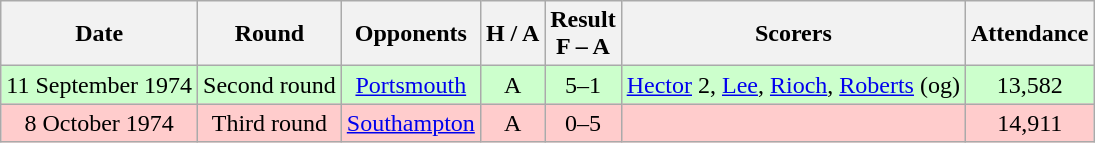<table class="wikitable" style="text-align:center">
<tr>
<th>Date</th>
<th>Round</th>
<th>Opponents</th>
<th>H / A</th>
<th>Result<br>F – A</th>
<th>Scorers</th>
<th>Attendance</th>
</tr>
<tr bgcolor="#ccffcc">
<td>11 September 1974</td>
<td>Second round</td>
<td><a href='#'>Portsmouth</a></td>
<td>A</td>
<td>5–1</td>
<td><a href='#'>Hector</a> 2, <a href='#'>Lee</a>, <a href='#'>Rioch</a>, <a href='#'>Roberts</a> (og)</td>
<td>13,582</td>
</tr>
<tr bgcolor="ffcccc">
<td>8 October 1974</td>
<td>Third round</td>
<td><a href='#'>Southampton</a></td>
<td>A</td>
<td>0–5</td>
<td></td>
<td>14,911</td>
</tr>
</table>
